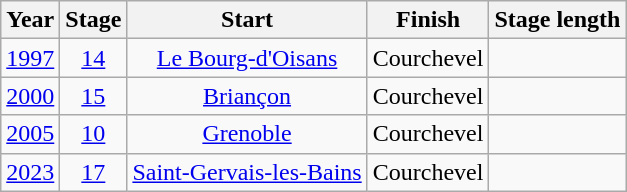<table class="wikitable" style="text-align: center;">
<tr>
<th>Year</th>
<th>Stage</th>
<th>Start</th>
<th>Finish</th>
<th>Stage length</th>
</tr>
<tr>
<td><a href='#'>1997</a></td>
<td><a href='#'>14</a></td>
<td><a href='#'>Le Bourg-d'Oisans</a></td>
<td>Courchevel</td>
<td></td>
</tr>
<tr>
<td><a href='#'>2000</a></td>
<td><a href='#'>15</a></td>
<td><a href='#'>Briançon</a></td>
<td>Courchevel</td>
<td></td>
</tr>
<tr>
<td><a href='#'>2005</a></td>
<td><a href='#'>10</a></td>
<td><a href='#'>Grenoble</a></td>
<td>Courchevel</td>
<td></td>
</tr>
<tr>
<td><a href='#'>2023</a></td>
<td><a href='#'>17</a></td>
<td><a href='#'>Saint-Gervais-les-Bains</a></td>
<td>Courchevel</td>
<td></td>
</tr>
</table>
